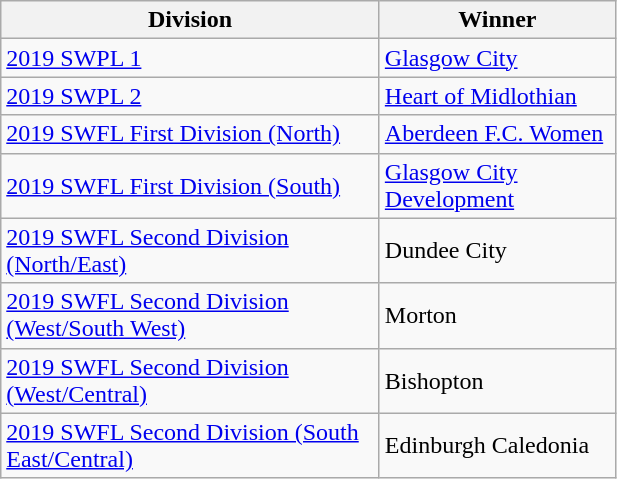<table class="wikitable">
<tr>
<th width=245>Division</th>
<th width=150>Winner</th>
</tr>
<tr>
<td><a href='#'>2019 SWPL 1</a></td>
<td><a href='#'>Glasgow City</a></td>
</tr>
<tr>
<td><a href='#'>2019 SWPL 2</a></td>
<td><a href='#'>Heart of Midlothian</a></td>
</tr>
<tr>
<td><a href='#'>2019 SWFL First Division (North)</a></td>
<td><a href='#'>Aberdeen F.C. Women</a></td>
</tr>
<tr>
<td><a href='#'>2019 SWFL First Division (South)</a></td>
<td><a href='#'>Glasgow City Development</a></td>
</tr>
<tr>
<td><a href='#'>2019 SWFL Second Division (North/East)</a></td>
<td>Dundee City</td>
</tr>
<tr>
<td><a href='#'>2019 SWFL Second Division (West/South West)</a></td>
<td>Morton</td>
</tr>
<tr>
<td><a href='#'>2019 SWFL Second Division (West/Central)</a></td>
<td>Bishopton</td>
</tr>
<tr>
<td><a href='#'>2019 SWFL Second Division (South East/Central)</a></td>
<td>Edinburgh Caledonia</td>
</tr>
</table>
